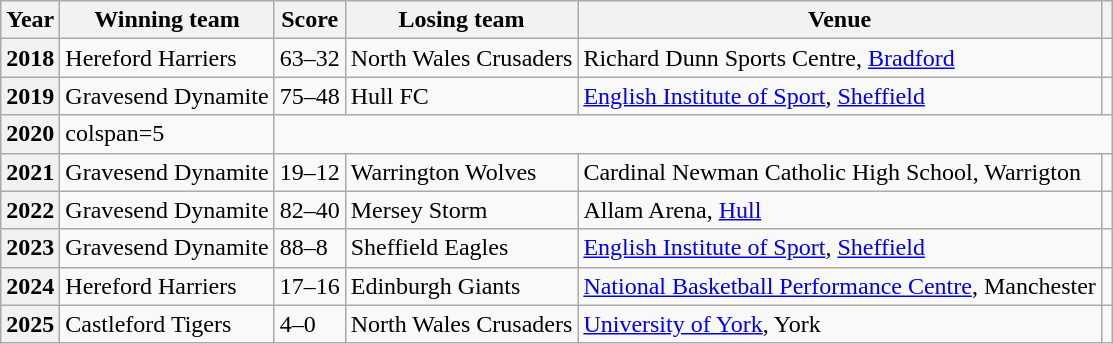<table class="wikitable defaultcenter col2left col4left">
<tr>
<th scope="col">Year</th>
<th scope="col">Winning team</th>
<th scope="col">Score</th>
<th scope="col">Losing team</th>
<th scope="col">Venue</th>
<th scope="col"></th>
</tr>
<tr>
<th scope="row">2018</th>
<td>Hereford Harriers</td>
<td>63–32</td>
<td> North Wales Crusaders</td>
<td>Richard Dunn Sports Centre, <a href='#'>Bradford</a></td>
<td></td>
</tr>
<tr>
<th scope="row">2019</th>
<td>Gravesend Dynamite</td>
<td>75–48</td>
<td> Hull FC</td>
<td><a href='#'>English Institute of Sport</a>, <a href='#'>Sheffield</a></td>
<td></td>
</tr>
<tr>
<th scope="row">2020</th>
<td>colspan=5 </td>
</tr>
<tr>
<th scope="row">2021</th>
<td>Gravesend Dynamite</td>
<td>19–12</td>
<td> Warrington Wolves</td>
<td>Cardinal Newman Catholic High School, Warrigton</td>
<td></td>
</tr>
<tr>
<th scope="row">2022</th>
<td>Gravesend Dynamite</td>
<td>82–40</td>
<td>Mersey Storm</td>
<td>Allam Arena, <a href='#'>Hull</a></td>
<td></td>
</tr>
<tr>
<th scope="row">2023</th>
<td>Gravesend Dynamite</td>
<td>88–8</td>
<td> Sheffield Eagles</td>
<td><a href='#'>English Institute of Sport</a>, <a href='#'>Sheffield</a></td>
<td></td>
</tr>
<tr>
<th scope="row">2024</th>
<td>Hereford Harriers</td>
<td>17–16</td>
<td> Edinburgh Giants</td>
<td><a href='#'>National Basketball Performance Centre</a>, Manchester</td>
<td></td>
</tr>
<tr>
<th scope="row">2025</th>
<td> Castleford Tigers</td>
<td>4–0</td>
<td> North Wales Crusaders</td>
<td><a href='#'>University of York</a>, York</td>
<td></td>
</tr>
</table>
